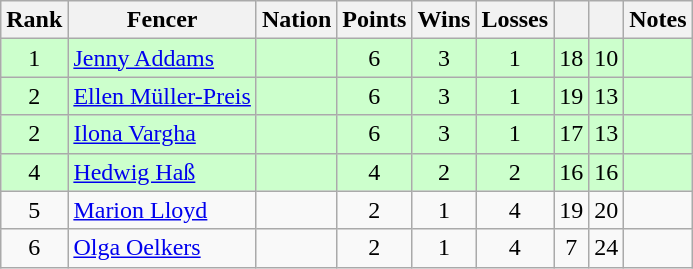<table class="wikitable sortable" style="text-align: center;">
<tr>
<th>Rank</th>
<th>Fencer</th>
<th>Nation</th>
<th>Points</th>
<th>Wins</th>
<th>Losses</th>
<th></th>
<th></th>
<th>Notes</th>
</tr>
<tr style="background:#cfc;">
<td>1</td>
<td align=left><a href='#'>Jenny Addams</a></td>
<td align=left></td>
<td>6</td>
<td>3</td>
<td>1</td>
<td>18</td>
<td>10</td>
<td></td>
</tr>
<tr style="background:#cfc;">
<td>2</td>
<td align=left><a href='#'>Ellen Müller-Preis</a></td>
<td align=left></td>
<td>6</td>
<td>3</td>
<td>1</td>
<td>19</td>
<td>13</td>
<td></td>
</tr>
<tr style="background:#cfc;">
<td>2</td>
<td align=left><a href='#'>Ilona Vargha</a></td>
<td align=left></td>
<td>6</td>
<td>3</td>
<td>1</td>
<td>17</td>
<td>13</td>
<td></td>
</tr>
<tr style="background:#cfc;">
<td>4</td>
<td align=left><a href='#'>Hedwig Haß</a></td>
<td align=left></td>
<td>4</td>
<td>2</td>
<td>2</td>
<td>16</td>
<td>16</td>
<td></td>
</tr>
<tr>
<td>5</td>
<td align=left><a href='#'>Marion Lloyd</a></td>
<td align=left></td>
<td>2</td>
<td>1</td>
<td>4</td>
<td>19</td>
<td>20</td>
<td></td>
</tr>
<tr>
<td>6</td>
<td align=left><a href='#'>Olga Oelkers</a></td>
<td align=left></td>
<td>2</td>
<td>1</td>
<td>4</td>
<td>7</td>
<td>24</td>
<td></td>
</tr>
</table>
